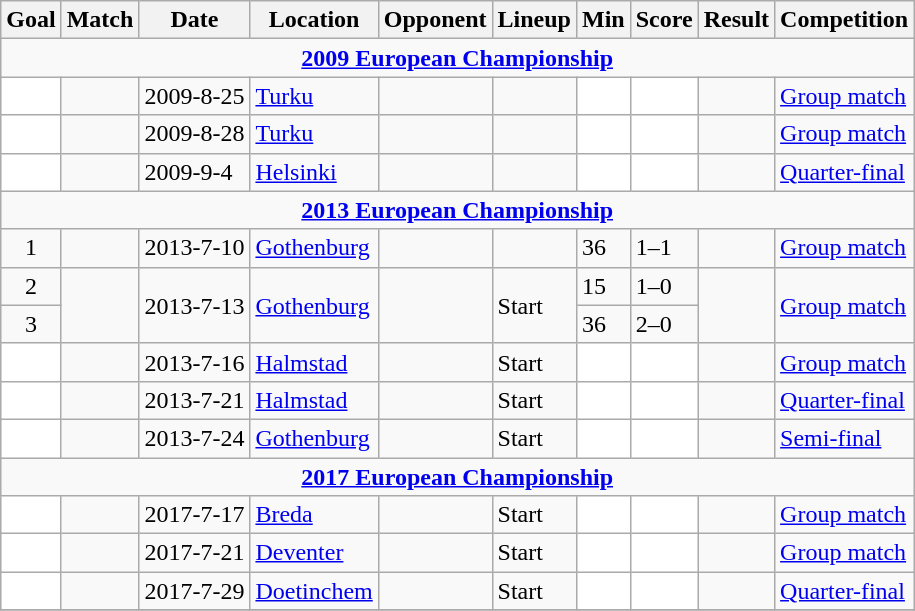<table class="wikitable collapsible" style="fontsize:90%;">
<tr>
<th>Goal</th>
<th>Match</th>
<th>Date</th>
<th>Location</th>
<th>Opponent</th>
<th>Lineup</th>
<th>Min</th>
<th>Score</th>
<th>Result</th>
<th>Competition</th>
</tr>
<tr>
<td colspan=10 align=center><strong><a href='#'>2009 European Championship</a></strong></td>
</tr>
<tr>
<td style="background:white;"></td>
<td></td>
<td>2009-8-25</td>
<td><a href='#'>Turku</a></td>
<td></td>
<td></td>
<td style="background:white;"></td>
<td style="background:white;"></td>
<td></td>
<td><a href='#'>Group match</a></td>
</tr>
<tr>
<td style="background:white;"></td>
<td></td>
<td>2009-8-28</td>
<td><a href='#'>Turku</a></td>
<td></td>
<td></td>
<td style="background:white;"></td>
<td style="background:white;"></td>
<td></td>
<td><a href='#'>Group match</a></td>
</tr>
<tr>
<td style="background:white;"></td>
<td></td>
<td>2009-9-4</td>
<td><a href='#'>Helsinki</a></td>
<td></td>
<td></td>
<td style="background:white;"></td>
<td style="background:white;"></td>
<td></td>
<td><a href='#'>Quarter-final</a></td>
</tr>
<tr>
<td colspan=10 align=center><strong><a href='#'>2013 European Championship</a></strong></td>
</tr>
<tr>
<td align=center>1</td>
<td></td>
<td>2013-7-10</td>
<td><a href='#'>Gothenburg</a></td>
<td></td>
<td></td>
<td>36</td>
<td>1–1</td>
<td></td>
<td><a href='#'>Group match</a></td>
</tr>
<tr>
<td align=center>2</td>
<td align=center rowspan=2></td>
<td rowspan=2>2013-7-13</td>
<td rowspan=2><a href='#'>Gothenburg</a></td>
<td rowspan=2></td>
<td rowspan=2>Start</td>
<td>15</td>
<td>1–0</td>
<td rowspan=2></td>
<td rowspan=2><a href='#'>Group match</a></td>
</tr>
<tr>
<td align=center>3</td>
<td>36</td>
<td>2–0</td>
</tr>
<tr>
<td style="background:white;"></td>
<td></td>
<td>2013-7-16</td>
<td><a href='#'>Halmstad</a></td>
<td></td>
<td>Start</td>
<td style="background:white;"></td>
<td style="background:white;"></td>
<td></td>
<td><a href='#'>Group match</a></td>
</tr>
<tr>
<td style="background:white;"></td>
<td></td>
<td>2013-7-21</td>
<td><a href='#'>Halmstad</a></td>
<td></td>
<td>Start</td>
<td style="background:white;"></td>
<td style="background:white;"></td>
<td></td>
<td><a href='#'>Quarter-final</a></td>
</tr>
<tr>
<td style="background:white;"></td>
<td></td>
<td>2013-7-24</td>
<td><a href='#'>Gothenburg</a></td>
<td></td>
<td>Start</td>
<td style="background:white;"></td>
<td style="background:white;"></td>
<td></td>
<td><a href='#'>Semi-final</a></td>
</tr>
<tr>
<td colspan=10 align=center><strong><a href='#'>2017 European Championship</a></strong></td>
</tr>
<tr>
<td style="background:white;"></td>
<td></td>
<td>2017-7-17</td>
<td><a href='#'>Breda</a></td>
<td></td>
<td>Start</td>
<td style="background:white;"></td>
<td style="background:white;"></td>
<td></td>
<td><a href='#'>Group match</a></td>
</tr>
<tr>
<td style="background:white;"></td>
<td></td>
<td>2017-7-21</td>
<td><a href='#'>Deventer</a></td>
<td></td>
<td>Start</td>
<td style="background:white;"></td>
<td style="background:white;"></td>
<td></td>
<td><a href='#'>Group match</a></td>
</tr>
<tr>
<td style="background:white;"></td>
<td></td>
<td>2017-7-29</td>
<td><a href='#'>Doetinchem</a></td>
<td></td>
<td>Start</td>
<td style="background:white;"></td>
<td style="background:white;"></td>
<td></td>
<td><a href='#'>Quarter-final</a></td>
</tr>
<tr>
</tr>
</table>
